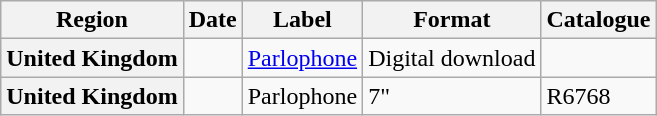<table class="wikitable sortable plainrowheaders">
<tr>
<th>Region</th>
<th>Date</th>
<th>Label</th>
<th>Format</th>
<th>Catalogue</th>
</tr>
<tr>
<th scope="row">United Kingdom</th>
<td></td>
<td><a href='#'>Parlophone</a></td>
<td>Digital download</td>
<td></td>
</tr>
<tr>
<th scope="row">United Kingdom</th>
<td></td>
<td>Parlophone</td>
<td>7"</td>
<td>R6768</td>
</tr>
</table>
